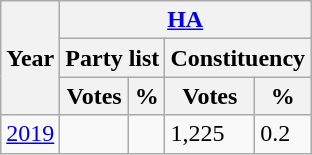<table class="wikitable">
<tr>
<th rowspan="3">Year</th>
<th colspan="4"><a href='#'>HA</a></th>
</tr>
<tr>
<th colspan="2"><strong>Party list</strong></th>
<th colspan="2">Constituency</th>
</tr>
<tr>
<th>Votes</th>
<th>%</th>
<th>Votes</th>
<th>%</th>
</tr>
<tr>
<td><a href='#'>2019</a></td>
<td></td>
<td></td>
<td>1,225</td>
<td>0.2</td>
</tr>
</table>
